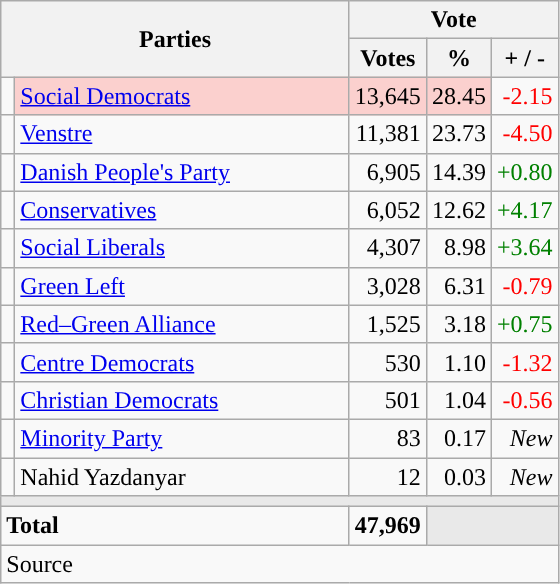<table class="wikitable" style="text-align:right;">
<tr>
<th style="text-align:centre;" rowspan="2" colspan="2" width="225">Parties</th>
<th colspan="3">Vote</th>
</tr>
<tr>
<th width="15">Votes</th>
<th width="15">%</th>
<th width="15">+ / -</th>
</tr>
<tr>
<td width="2" style="color:inherit;background:"></td>
<td bgcolor=#fbd0ce  align="left"><a href='#'>Social Democrats</a></td>
<td bgcolor=#fbd0ce>13,645</td>
<td bgcolor=#fbd0ce>28.45</td>
<td style=color:red;>-2.15</td>
</tr>
<tr>
<td width="2" style="color:inherit;background:"></td>
<td align="left"><a href='#'>Venstre</a></td>
<td>11,381</td>
<td>23.73</td>
<td style=color:red;>-4.50</td>
</tr>
<tr>
<td width="2" style="color:inherit;background:"></td>
<td align="left"><a href='#'>Danish People's Party</a></td>
<td>6,905</td>
<td>14.39</td>
<td style=color:green;>+0.80</td>
</tr>
<tr>
<td width="2" style="color:inherit;background:"></td>
<td align="left"><a href='#'>Conservatives</a></td>
<td>6,052</td>
<td>12.62</td>
<td style=color:green;>+4.17</td>
</tr>
<tr>
<td width="2" style="color:inherit;background:"></td>
<td align="left"><a href='#'>Social Liberals</a></td>
<td>4,307</td>
<td>8.98</td>
<td style=color:green;>+3.64</td>
</tr>
<tr>
<td width="2" style="color:inherit;background:"></td>
<td align="left"><a href='#'>Green Left</a></td>
<td>3,028</td>
<td>6.31</td>
<td style=color:red;>-0.79</td>
</tr>
<tr>
<td width="2" style="color:inherit;background:"></td>
<td align="left"><a href='#'>Red–Green Alliance</a></td>
<td>1,525</td>
<td>3.18</td>
<td style=color:green;>+0.75</td>
</tr>
<tr>
<td width="2" style="color:inherit;background:"></td>
<td align="left"><a href='#'>Centre Democrats</a></td>
<td>530</td>
<td>1.10</td>
<td style=color:red;>-1.32</td>
</tr>
<tr>
<td width="2" style="color:inherit;background:"></td>
<td align="left"><a href='#'>Christian Democrats</a></td>
<td>501</td>
<td>1.04</td>
<td style=color:red;>-0.56</td>
</tr>
<tr>
<td width="2" style="color:inherit;background:"></td>
<td align="left"><a href='#'>Minority Party</a></td>
<td>83</td>
<td>0.17</td>
<td><em>New</em></td>
</tr>
<tr>
<td width="2" style="color:inherit;background:"></td>
<td align="left">Nahid Yazdanyar</td>
<td>12</td>
<td>0.03</td>
<td><em>New</em></td>
</tr>
<tr>
<td colspan="7" bgcolor="#E9E9E9"></td>
</tr>
<tr>
<td align="left" colspan="2"><strong>Total</strong></td>
<td><strong>47,969</strong></td>
<td bgcolor="#E9E9E9" colspan="2"></td>
</tr>
<tr>
<td align="left" colspan="6">Source</td>
</tr>
</table>
